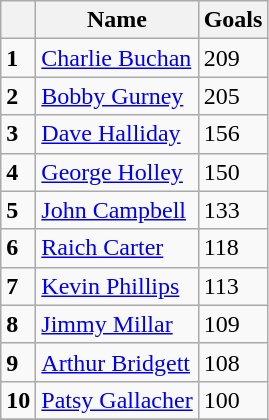<table class="wikitable">
<tr>
<th></th>
<th>Name</th>
<th>Goals</th>
</tr>
<tr>
<td><strong>1</strong></td>
<td> <a href='#'>Charlie Buchan</a></td>
<td>209</td>
</tr>
<tr>
<td><strong>2</strong></td>
<td> <a href='#'>Bobby Gurney</a></td>
<td>205</td>
</tr>
<tr>
<td><strong>3</strong></td>
<td> <a href='#'>Dave Halliday</a></td>
<td>156</td>
</tr>
<tr>
<td><strong>4</strong></td>
<td> <a href='#'>George Holley</a></td>
<td>150</td>
</tr>
<tr>
<td><strong>5</strong></td>
<td> <a href='#'>John Campbell</a></td>
<td>133</td>
</tr>
<tr>
<td><strong>6</strong></td>
<td> <a href='#'>Raich Carter</a></td>
<td>118</td>
</tr>
<tr>
<td><strong>7</strong></td>
<td> <a href='#'>Kevin Phillips</a></td>
<td>113</td>
</tr>
<tr>
<td><strong>8</strong></td>
<td> <a href='#'>Jimmy Millar</a></td>
<td>109</td>
</tr>
<tr>
<td><strong>9</strong></td>
<td> <a href='#'>Arthur Bridgett</a></td>
<td>108</td>
</tr>
<tr>
<td><strong>10</strong></td>
<td> <a href='#'>Patsy Gallacher</a></td>
<td>100</td>
</tr>
<tr>
</tr>
</table>
